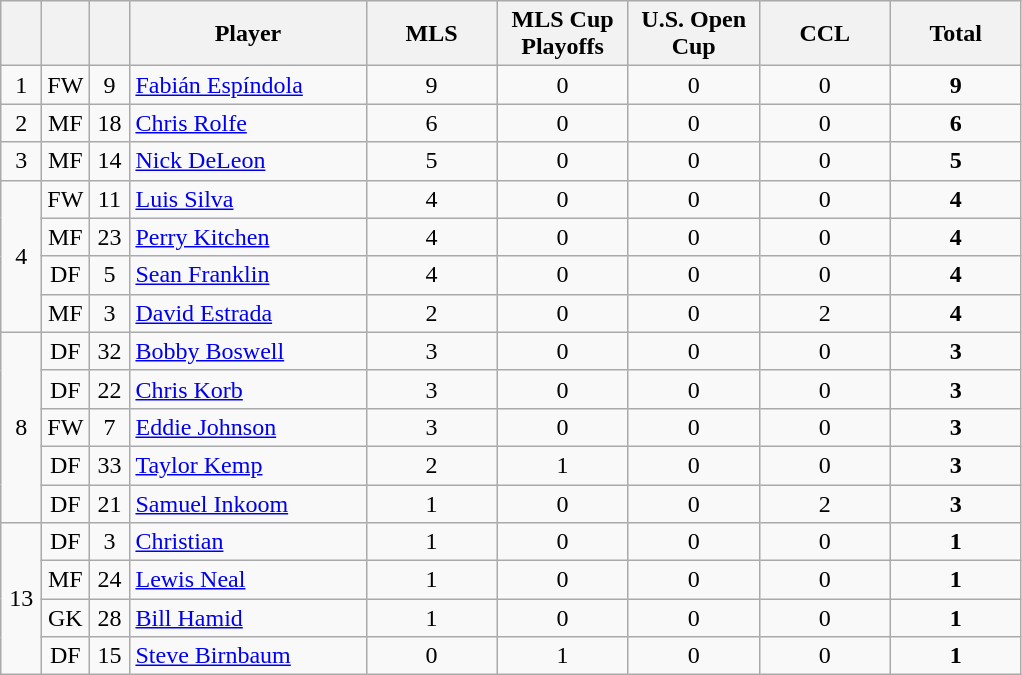<table class="wikitable" style="text-align:center;">
<tr>
<th width=20></th>
<th width=20></th>
<th width=20></th>
<th width=150>Player</th>
<th width=80>MLS</th>
<th width=80>MLS Cup Playoffs</th>
<th width=80>U.S. Open Cup</th>
<th width=80>CCL</th>
<th width=80>Total</th>
</tr>
<tr>
<td>1</td>
<td>FW</td>
<td>9</td>
<td align=left> <a href='#'>Fabián Espíndola</a></td>
<td>9</td>
<td>0</td>
<td>0</td>
<td>0</td>
<td><strong>9</strong></td>
</tr>
<tr>
<td>2</td>
<td>MF</td>
<td>18</td>
<td align=left> <a href='#'>Chris Rolfe</a></td>
<td>6</td>
<td>0</td>
<td>0</td>
<td>0</td>
<td><strong>6</strong></td>
</tr>
<tr>
<td>3</td>
<td>MF</td>
<td>14</td>
<td align=left> <a href='#'>Nick DeLeon</a></td>
<td>5</td>
<td>0</td>
<td>0</td>
<td>0</td>
<td><strong>5</strong></td>
</tr>
<tr>
<td rowspan=4>4</td>
<td>FW</td>
<td>11</td>
<td align=left> <a href='#'>Luis Silva</a></td>
<td>4</td>
<td>0</td>
<td>0</td>
<td>0</td>
<td><strong>4</strong></td>
</tr>
<tr>
<td>MF</td>
<td>23</td>
<td align=left> <a href='#'>Perry Kitchen</a></td>
<td>4</td>
<td>0</td>
<td>0</td>
<td>0</td>
<td><strong>4</strong></td>
</tr>
<tr>
<td>DF</td>
<td>5</td>
<td align=left> <a href='#'>Sean Franklin</a></td>
<td>4</td>
<td>0</td>
<td>0</td>
<td>0</td>
<td><strong>4</strong></td>
</tr>
<tr>
<td>MF</td>
<td>3</td>
<td align=left> <a href='#'>David Estrada</a></td>
<td>2</td>
<td>0</td>
<td>0</td>
<td>2</td>
<td><strong>4</strong></td>
</tr>
<tr>
<td rowspan=5>8</td>
<td>DF</td>
<td>32</td>
<td align=left> <a href='#'>Bobby Boswell</a></td>
<td>3</td>
<td>0</td>
<td>0</td>
<td>0</td>
<td><strong>3</strong></td>
</tr>
<tr>
<td>DF</td>
<td>22</td>
<td align=left> <a href='#'>Chris Korb</a></td>
<td>3</td>
<td>0</td>
<td>0</td>
<td>0</td>
<td><strong>3</strong></td>
</tr>
<tr>
<td>FW</td>
<td>7</td>
<td align=left> <a href='#'>Eddie Johnson</a></td>
<td>3</td>
<td>0</td>
<td>0</td>
<td>0</td>
<td><strong>3</strong></td>
</tr>
<tr>
<td>DF</td>
<td>33</td>
<td align=left> <a href='#'>Taylor Kemp</a></td>
<td>2</td>
<td>1</td>
<td>0</td>
<td>0</td>
<td><strong>3</strong></td>
</tr>
<tr>
<td>DF</td>
<td>21</td>
<td align=left> <a href='#'>Samuel Inkoom</a></td>
<td>1</td>
<td>0</td>
<td>0</td>
<td>2</td>
<td><strong>3</strong></td>
</tr>
<tr>
<td rowspan=4>13</td>
<td>DF</td>
<td>3</td>
<td align=left> <a href='#'>Christian</a></td>
<td>1</td>
<td>0</td>
<td>0</td>
<td>0</td>
<td><strong>1</strong></td>
</tr>
<tr>
<td>MF</td>
<td>24</td>
<td align=left> <a href='#'>Lewis Neal</a></td>
<td>1</td>
<td>0</td>
<td>0</td>
<td>0</td>
<td><strong>1</strong></td>
</tr>
<tr>
<td>GK</td>
<td>28</td>
<td align=left> <a href='#'>Bill Hamid</a></td>
<td>1</td>
<td>0</td>
<td>0</td>
<td>0</td>
<td><strong>1</strong></td>
</tr>
<tr>
<td>DF</td>
<td>15</td>
<td align=left> <a href='#'>Steve Birnbaum</a></td>
<td>0</td>
<td>1</td>
<td>0</td>
<td>0</td>
<td><strong>1</strong></td>
</tr>
</table>
